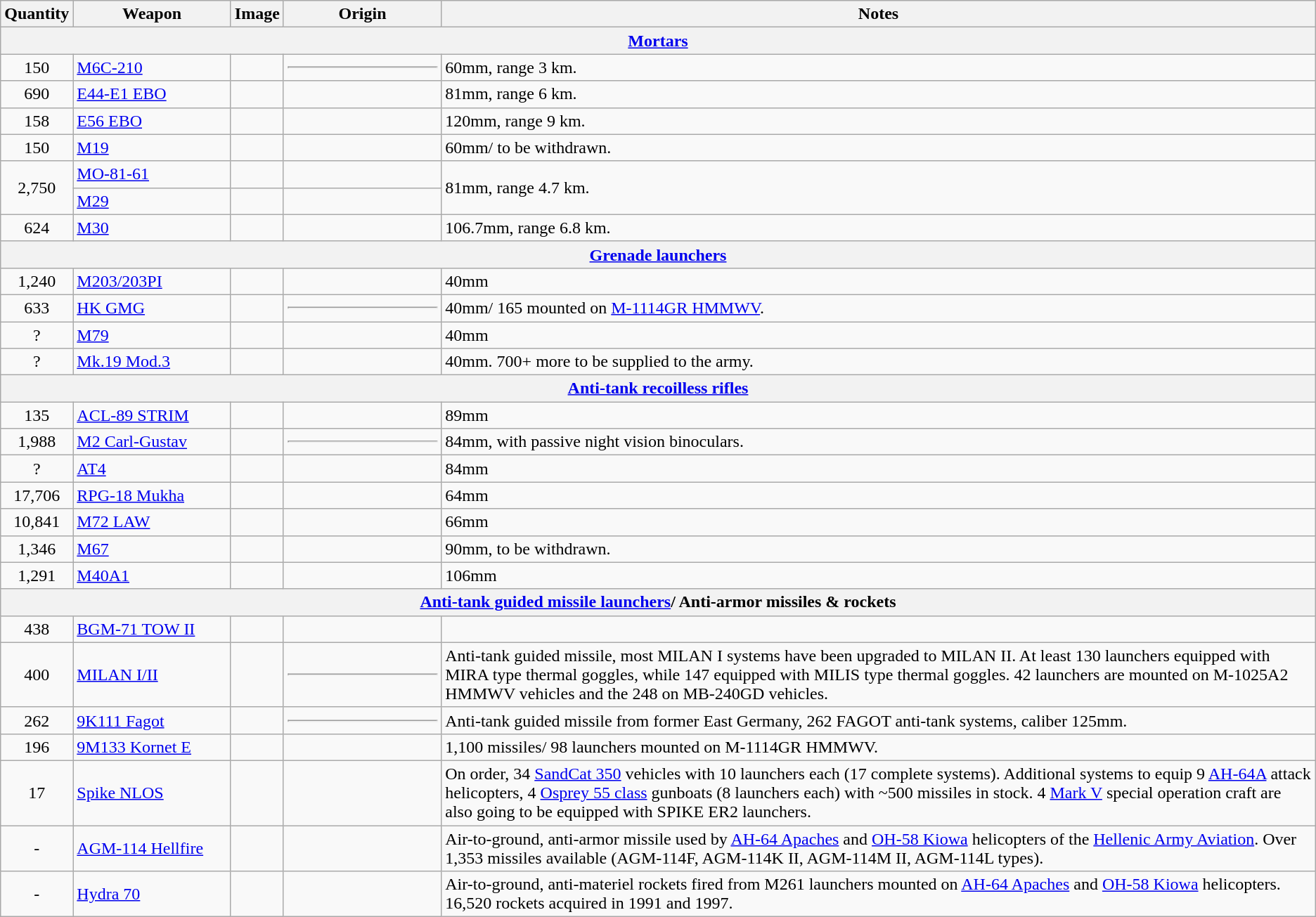<table class="wikitable">
<tr>
<th>Quantity</th>
<th>Weapon</th>
<th>Image</th>
<th>Origin</th>
<th>Notes</th>
</tr>
<tr>
<th colspan="5"><a href='#'>Mortars</a></th>
</tr>
<tr>
<td align="center">150</td>
<td><a href='#'>M6C-210</a></td>
<td></td>
<td><hr></td>
<td>60mm, range 3 km.</td>
</tr>
<tr>
<td align="center">690</td>
<td><a href='#'>E44-E1 EBO</a></td>
<td></td>
<td></td>
<td>81mm, range 6 km.</td>
</tr>
<tr>
<td align="center">158</td>
<td><a href='#'>E56 EBO</a></td>
<td></td>
<td style="text-align:left; width:12%"></td>
<td>120mm, range 9 km.</td>
</tr>
<tr>
<td align="center">150</td>
<td><a href='#'>M19</a></td>
<td></td>
<td></td>
<td>60mm/ to be withdrawn.</td>
</tr>
<tr>
<td rowspan="2" align="center">2,750</td>
<td><a href='#'>MO-81-61</a></td>
<td></td>
<td></td>
<td rowspan="2">81mm, range 4.7 km.</td>
</tr>
<tr>
<td><a href='#'>M29</a></td>
<td></td>
<td></td>
</tr>
<tr>
<td align="center">624</td>
<td><a href='#'>M30</a></td>
<td></td>
<td></td>
<td>106.7mm, range 6.8 km.</td>
</tr>
<tr>
<th colspan="5"><a href='#'>Grenade launchers</a></th>
</tr>
<tr>
<td align="center">1,240</td>
<td><a href='#'>M203/203PI</a></td>
<td></td>
<td></td>
<td>40mm</td>
</tr>
<tr>
<td align="center">633</td>
<td><a href='#'>HK GMG</a></td>
<td></td>
<td><hr></td>
<td>40mm/ 165 mounted on <a href='#'>M-1114GR HMMWV</a>.</td>
</tr>
<tr>
<td align="center">?</td>
<td><a href='#'>M79</a></td>
<td></td>
<td></td>
<td>40mm</td>
</tr>
<tr>
<td align="center">?</td>
<td><a href='#'>Mk.19 Mod.3</a></td>
<td></td>
<td></td>
<td>40mm. 700+ more to be supplied to the army.</td>
</tr>
<tr>
<th colspan="5"><a href='#'>Anti-tank recoilless rifles</a></th>
</tr>
<tr>
<td align="center">135</td>
<td style="text-align:left; width:12%"><a href='#'>ACL-89 STRIM</a></td>
<td></td>
<td></td>
<td>89mm</td>
</tr>
<tr>
<td align="center">1,988</td>
<td><a href='#'>M2 Carl-Gustav</a></td>
<td></td>
<td><hr></td>
<td>84mm, with passive night vision binoculars.</td>
</tr>
<tr>
<td align="center">?</td>
<td><a href='#'>AT4</a></td>
<td></td>
<td></td>
<td>84mm</td>
</tr>
<tr>
<td align="center">17,706</td>
<td><a href='#'>RPG-18 Mukha</a></td>
<td></td>
<td></td>
<td>64mm</td>
</tr>
<tr>
<td align="center">10,841</td>
<td><a href='#'>M72 LAW</a></td>
<td></td>
<td></td>
<td>66mm</td>
</tr>
<tr>
<td align="center">1,346</td>
<td><a href='#'>M67</a></td>
<td></td>
<td></td>
<td>90mm, to be withdrawn.</td>
</tr>
<tr>
<td align="center">1,291</td>
<td><a href='#'>M40A1</a></td>
<td></td>
<td></td>
<td>106mm</td>
</tr>
<tr>
<th colspan="5"><a href='#'>Anti-tank guided missile launchers</a>/ Anti-armor missiles & rockets</th>
</tr>
<tr>
<td align="center">438</td>
<td><a href='#'>BGM-71 TOW II</a></td>
<td></td>
<td></td>
<td></td>
</tr>
<tr>
<td align="center">400</td>
<td><a href='#'>MILAN I/II</a></td>
<td></td>
<td><hr></td>
<td>Anti-tank guided missile, most MILAN I systems have been upgraded to MILAN II. At least 130 launchers equipped with MIRA type thermal goggles, while 147 equipped with MILIS type thermal goggles. 42 launchers are mounted on M-1025A2 HMMWV vehicles and the 248 on MB-240GD vehicles.</td>
</tr>
<tr>
<td align="center">262</td>
<td><a href='#'>9K111 Fagot</a></td>
<td></td>
<td><hr></td>
<td>Anti-tank guided missile from former East Germany, 262 FAGOT anti-tank systems, caliber 125mm.</td>
</tr>
<tr>
<td align="center">196</td>
<td><a href='#'>9M133 Kornet E</a></td>
<td></td>
<td></td>
<td>1,100 missiles/ 98 launchers mounted on M-1114GR HMMWV.</td>
</tr>
<tr>
<td align="center">17</td>
<td><a href='#'>Spike NLOS</a></td>
<td><br></td>
<td></td>
<td>On order, 34 <a href='#'>SandCat 350</a> vehicles with 10 launchers each (17 complete systems). Additional systems to equip 9 <a href='#'>AH-64A</a> attack helicopters, 4 <a href='#'>Osprey 55 class</a> gunboats (8 launchers each) with ~500 missiles in stock. 4 <a href='#'>Mark V</a> special operation craft are also going to be equipped with SPIKE ER2 launchers.</td>
</tr>
<tr>
<td align="center">-</td>
<td><a href='#'>AGM-114 Hellfire</a></td>
<td></td>
<td></td>
<td>Αir-to-ground, anti-armor missile used by <a href='#'>AH-64 Apaches</a> and <a href='#'>OH-58 Kiowa</a> helicopters of the <a href='#'>Hellenic Army Aviation</a>. Over 1,353 missiles available (AGM-114F, AGM-114K II, AGM-114M II, AGM-114L types).</td>
</tr>
<tr>
<td align="center">-</td>
<td><a href='#'>Hydra 70</a></td>
<td></td>
<td></td>
<td>Αir-to-ground, anti-materiel rockets fired from M261 launchers mounted on <a href='#'>AH-64 Apaches</a> and <a href='#'>OH-58 Kiowa</a> helicopters. 16,520 rockets acquired in 1991 and 1997.</td>
</tr>
</table>
